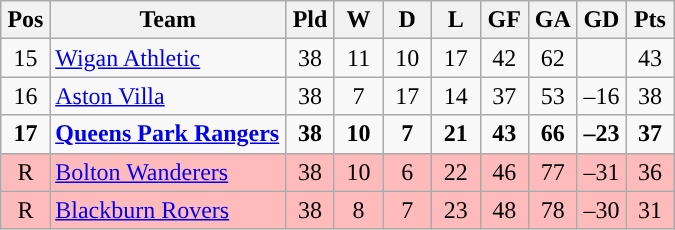<table class=wikitable align="right" style="text-align:center;">
<tr>
<th width="25px">Pos</th>
<th width="150px">Team</th>
<th width="25px">Pld</th>
<th width="25px">W</th>
<th width="25px">D</th>
<th width="25px">L</th>
<th width="25px">GF</th>
<th width="25px">GA</th>
<th width="25px">GD</th>
<th width="25px">Pts</th>
</tr>
<tr>
<td>15</td>
<td style="text-align:left;"><a href='#'>Wigan Athletic</a></td>
<td>38</td>
<td>11</td>
<td>10</td>
<td>17</td>
<td>42</td>
<td>62</td>
<td></td>
<td>43</td>
</tr>
<tr>
<td>16</td>
<td style="text-align:left;"><a href='#'>Aston Villa</a></td>
<td>38</td>
<td>7</td>
<td>17</td>
<td>14</td>
<td>37</td>
<td>53</td>
<td>–16</td>
<td>38</td>
</tr>
<tr>
<td><strong>17</strong></td>
<td style="text-align:left;"><strong><a href='#'>Queens Park Rangers</a></strong></td>
<td><strong>38</strong></td>
<td><strong>10</strong></td>
<td><strong>7</strong></td>
<td><strong>21</strong></td>
<td><strong>43</strong></td>
<td><strong>66</strong></td>
<td><strong>–23</strong></td>
<td><strong>37</strong></td>
</tr>
<tr style="background:#ffbbbb">
<td>R</td>
<td style="text-align:left;"><a href='#'>Bolton Wanderers</a></td>
<td>38</td>
<td>10</td>
<td>6</td>
<td>22</td>
<td>46</td>
<td>77</td>
<td>–31</td>
<td>36</td>
</tr>
<tr style="background:#ffbbbb">
<td>R</td>
<td style="text-align:left;"><a href='#'>Blackburn Rovers</a></td>
<td>38</td>
<td>8</td>
<td>7</td>
<td>23</td>
<td>48</td>
<td>78</td>
<td>–30</td>
<td>31</td>
</tr>
</table>
